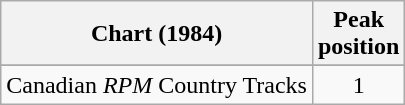<table class="wikitable sortable">
<tr>
<th align="left">Chart (1984)</th>
<th align="center">Peak<br>position</th>
</tr>
<tr>
</tr>
<tr>
<td align="left">Canadian <em>RPM</em> Country Tracks</td>
<td align="center">1</td>
</tr>
</table>
